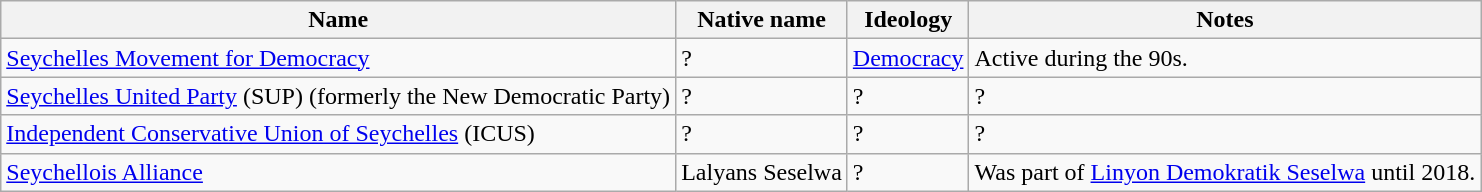<table class="wikitable">
<tr>
<th>Name</th>
<th>Native name</th>
<th>Ideology</th>
<th>Notes</th>
</tr>
<tr>
<td><a href='#'>Seychelles Movement for Democracy</a></td>
<td>?</td>
<td><a href='#'>Democracy</a></td>
<td>Active during the 90s.</td>
</tr>
<tr>
<td><a href='#'>Seychelles United Party</a> (SUP) (formerly the New Democratic Party)</td>
<td>?</td>
<td>?</td>
<td>?</td>
</tr>
<tr>
<td><a href='#'>Independent Conservative Union of Seychelles</a> (ICUS)</td>
<td>?</td>
<td>?</td>
<td>?</td>
</tr>
<tr>
<td><a href='#'>Seychellois Alliance</a></td>
<td>Lalyans Seselwa</td>
<td>?</td>
<td>Was part of <a href='#'>Linyon Demokratik Seselwa</a> until 2018.</td>
</tr>
</table>
